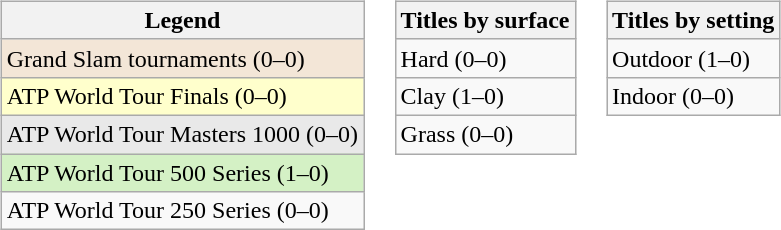<table>
<tr valign="top">
<td><br><table class="wikitable">
<tr>
<th>Legend</th>
</tr>
<tr style="background:#f3e6d7;">
<td>Grand Slam tournaments (0–0)</td>
</tr>
<tr style="background:#ffffcc;">
<td>ATP World Tour Finals (0–0)</td>
</tr>
<tr style="background:#e9e9e9;">
<td>ATP World Tour Masters 1000 (0–0)</td>
</tr>
<tr style="background:#d4f1c5;">
<td>ATP World Tour 500 Series (1–0)</td>
</tr>
<tr>
<td>ATP World Tour 250 Series (0–0)</td>
</tr>
</table>
</td>
<td><br><table class="wikitable">
<tr>
<th>Titles by surface</th>
</tr>
<tr>
<td>Hard (0–0)</td>
</tr>
<tr>
<td>Clay (1–0)</td>
</tr>
<tr>
<td>Grass (0–0)</td>
</tr>
</table>
</td>
<td><br><table class="wikitable">
<tr>
<th>Titles by setting</th>
</tr>
<tr>
<td>Outdoor (1–0)</td>
</tr>
<tr>
<td>Indoor (0–0)</td>
</tr>
</table>
</td>
</tr>
</table>
